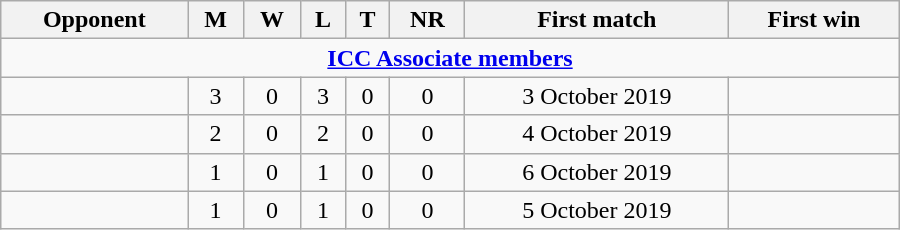<table class="wikitable" style="text-align: center; width: 600px;">
<tr>
<th>Opponent</th>
<th>M</th>
<th>W</th>
<th>L</th>
<th>T</th>
<th>NR</th>
<th>First match</th>
<th>First win</th>
</tr>
<tr>
<td colspan="8" style="text-align: center;"><strong><a href='#'>ICC Associate members</a></strong></td>
</tr>
<tr>
<td align=left></td>
<td>3</td>
<td>0</td>
<td>3</td>
<td>0</td>
<td>0</td>
<td>3 October 2019</td>
<td></td>
</tr>
<tr>
<td align=left></td>
<td>2</td>
<td>0</td>
<td>2</td>
<td>0</td>
<td>0</td>
<td>4 October 2019</td>
<td></td>
</tr>
<tr>
<td align=left></td>
<td>1</td>
<td>0</td>
<td>1</td>
<td>0</td>
<td>0</td>
<td>6 October 2019</td>
<td></td>
</tr>
<tr>
<td align=left></td>
<td>1</td>
<td>0</td>
<td>1</td>
<td>0</td>
<td>0</td>
<td>5 October 2019</td>
<td></td>
</tr>
</table>
